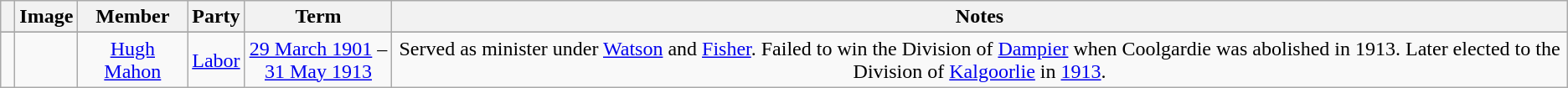<table class=wikitable style="text-align:center">
<tr>
<th></th>
<th>Image</th>
<th>Member</th>
<th>Party</th>
<th>Term</th>
<th>Notes</th>
</tr>
<tr>
</tr>
<tr>
<td> </td>
<td></td>
<td><a href='#'>Hugh Mahon</a><br></td>
<td><a href='#'>Labor</a></td>
<td nowrap><a href='#'>29 March 1901</a> –<br><a href='#'>31 May 1913</a></td>
<td>Served as minister under <a href='#'>Watson</a> and <a href='#'>Fisher</a>. Failed to win the Division of <a href='#'>Dampier</a> when Coolgardie was abolished in 1913. Later elected to the Division of <a href='#'>Kalgoorlie</a> in <a href='#'>1913</a>.</td>
</tr>
</table>
